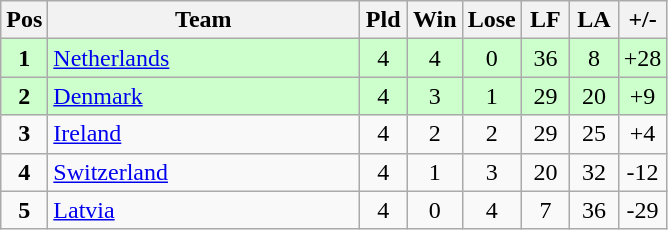<table class="wikitable" style="font-size: 100%">
<tr>
<th width=20>Pos</th>
<th width=200>Team</th>
<th width=25>Pld</th>
<th width=25>Win</th>
<th width=25>Lose</th>
<th width=25>LF</th>
<th width=25>LA</th>
<th width=25>+/-</th>
</tr>
<tr align=center style="background: #ccffcc;">
<td><strong>1</strong></td>
<td align="left"> <a href='#'>Netherlands</a></td>
<td>4</td>
<td>4</td>
<td>0</td>
<td>36</td>
<td>8</td>
<td>+28</td>
</tr>
<tr align=center style="background: #ccffcc;">
<td><strong>2</strong></td>
<td align="left"> <a href='#'>Denmark</a></td>
<td>4</td>
<td>3</td>
<td>1</td>
<td>29</td>
<td>20</td>
<td>+9</td>
</tr>
<tr align=center>
<td><strong>3</strong></td>
<td align="left"> <a href='#'>Ireland</a></td>
<td>4</td>
<td>2</td>
<td>2</td>
<td>29</td>
<td>25</td>
<td>+4</td>
</tr>
<tr align=center>
<td><strong>4</strong></td>
<td align="left"> <a href='#'>Switzerland</a></td>
<td>4</td>
<td>1</td>
<td>3</td>
<td>20</td>
<td>32</td>
<td>-12</td>
</tr>
<tr align=center>
<td><strong>5</strong></td>
<td align="left"> <a href='#'>Latvia</a></td>
<td>4</td>
<td>0</td>
<td>4</td>
<td>7</td>
<td>36</td>
<td>-29</td>
</tr>
</table>
